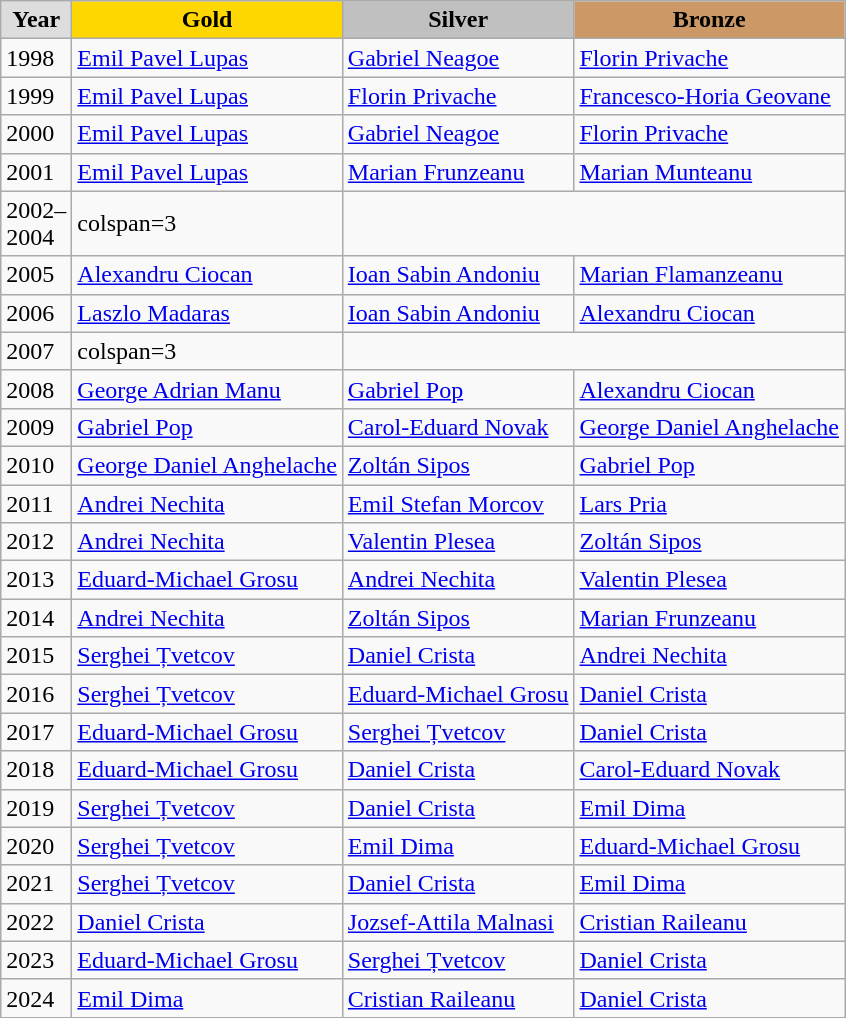<table class="wikitable" style="text-align:left;">
<tr>
<td style="background:#DDDDDD; font-weight:bold; text-align:center;">Year</td>
<td style="background:gold; font-weight:bold; text-align:center;">Gold</td>
<td style="background:silver; font-weight:bold; text-align:center;">Silver</td>
<td style="background:#cc9966; font-weight:bold; text-align:center;">Bronze</td>
</tr>
<tr>
<td>1998</td>
<td><a href='#'>Emil Pavel Lupas</a></td>
<td><a href='#'>Gabriel Neagoe</a></td>
<td><a href='#'>Florin Privache</a></td>
</tr>
<tr>
<td>1999</td>
<td><a href='#'>Emil Pavel Lupas</a></td>
<td><a href='#'>Florin Privache</a></td>
<td><a href='#'>Francesco-Horia Geovane</a></td>
</tr>
<tr>
<td>2000</td>
<td><a href='#'>Emil Pavel Lupas</a></td>
<td><a href='#'>Gabriel Neagoe</a></td>
<td><a href='#'>Florin Privache</a></td>
</tr>
<tr>
<td>2001</td>
<td><a href='#'>Emil Pavel Lupas</a></td>
<td><a href='#'>Marian Frunzeanu</a></td>
<td><a href='#'>Marian Munteanu</a></td>
</tr>
<tr>
<td>2002–<br>2004</td>
<td>colspan=3 </td>
</tr>
<tr>
<td>2005</td>
<td><a href='#'>Alexandru Ciocan</a></td>
<td><a href='#'>Ioan Sabin Andoniu</a></td>
<td><a href='#'>Marian Flamanzeanu</a></td>
</tr>
<tr>
<td>2006</td>
<td><a href='#'>Laszlo Madaras</a></td>
<td><a href='#'>Ioan Sabin Andoniu</a></td>
<td><a href='#'>Alexandru Ciocan</a></td>
</tr>
<tr>
<td>2007</td>
<td>colspan=3 </td>
</tr>
<tr>
<td>2008</td>
<td><a href='#'>George Adrian Manu</a></td>
<td><a href='#'>Gabriel Pop</a></td>
<td><a href='#'>Alexandru Ciocan</a></td>
</tr>
<tr>
<td>2009</td>
<td><a href='#'>Gabriel Pop</a></td>
<td><a href='#'>Carol-Eduard Novak</a></td>
<td><a href='#'>George Daniel Anghelache</a></td>
</tr>
<tr>
<td>2010</td>
<td><a href='#'>George Daniel Anghelache</a></td>
<td><a href='#'>Zoltán Sipos</a></td>
<td><a href='#'>Gabriel Pop</a></td>
</tr>
<tr>
<td>2011</td>
<td><a href='#'>Andrei Nechita</a></td>
<td><a href='#'>Emil Stefan Morcov</a></td>
<td><a href='#'>Lars Pria</a></td>
</tr>
<tr>
<td>2012</td>
<td><a href='#'>Andrei Nechita</a></td>
<td><a href='#'>Valentin Plesea</a></td>
<td><a href='#'>Zoltán Sipos</a></td>
</tr>
<tr>
<td>2013</td>
<td><a href='#'>Eduard-Michael Grosu</a></td>
<td><a href='#'>Andrei Nechita</a></td>
<td><a href='#'>Valentin Plesea</a></td>
</tr>
<tr>
<td>2014</td>
<td><a href='#'>Andrei Nechita</a></td>
<td><a href='#'>Zoltán Sipos</a></td>
<td><a href='#'>Marian Frunzeanu</a></td>
</tr>
<tr>
<td>2015</td>
<td><a href='#'>Serghei Țvetcov</a></td>
<td><a href='#'>Daniel Crista</a></td>
<td><a href='#'>Andrei Nechita</a></td>
</tr>
<tr>
<td>2016</td>
<td><a href='#'>Serghei Țvetcov</a></td>
<td><a href='#'>Eduard-Michael Grosu</a></td>
<td><a href='#'>Daniel Crista</a></td>
</tr>
<tr>
<td>2017</td>
<td><a href='#'>Eduard-Michael Grosu</a></td>
<td><a href='#'>Serghei Țvetcov</a></td>
<td><a href='#'>Daniel Crista</a></td>
</tr>
<tr>
<td>2018</td>
<td><a href='#'>Eduard-Michael Grosu</a></td>
<td><a href='#'>Daniel Crista</a></td>
<td><a href='#'>Carol-Eduard Novak</a></td>
</tr>
<tr>
<td>2019</td>
<td><a href='#'>Serghei Țvetcov</a></td>
<td><a href='#'>Daniel Crista</a></td>
<td><a href='#'>Emil Dima</a></td>
</tr>
<tr>
<td>2020</td>
<td><a href='#'>Serghei Țvetcov</a></td>
<td><a href='#'>Emil Dima</a></td>
<td><a href='#'>Eduard-Michael Grosu</a></td>
</tr>
<tr>
<td>2021</td>
<td><a href='#'>Serghei Țvetcov</a></td>
<td><a href='#'>Daniel Crista</a></td>
<td><a href='#'>Emil Dima</a></td>
</tr>
<tr>
<td>2022</td>
<td><a href='#'>Daniel Crista</a></td>
<td><a href='#'>Jozsef-Attila Malnasi</a></td>
<td><a href='#'>Cristian Raileanu</a></td>
</tr>
<tr>
<td>2023</td>
<td><a href='#'>Eduard-Michael Grosu</a></td>
<td><a href='#'>Serghei Țvetcov</a></td>
<td><a href='#'>Daniel Crista</a></td>
</tr>
<tr>
<td>2024</td>
<td><a href='#'>Emil Dima</a></td>
<td><a href='#'>Cristian Raileanu</a></td>
<td><a href='#'>Daniel Crista</a></td>
</tr>
</table>
